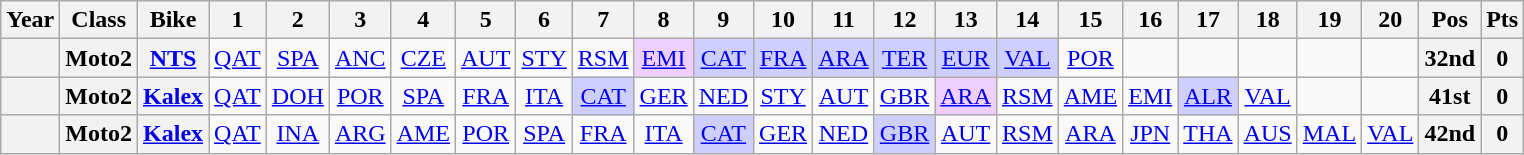<table class="wikitable" style="text-align:center">
<tr>
<th>Year</th>
<th>Class</th>
<th>Bike</th>
<th>1</th>
<th>2</th>
<th>3</th>
<th>4</th>
<th>5</th>
<th>6</th>
<th>7</th>
<th>8</th>
<th>9</th>
<th>10</th>
<th>11</th>
<th>12</th>
<th>13</th>
<th>14</th>
<th>15</th>
<th>16</th>
<th>17</th>
<th>18</th>
<th>19</th>
<th>20</th>
<th>Pos</th>
<th>Pts</th>
</tr>
<tr>
<th></th>
<th>Moto2</th>
<th><a href='#'>NTS</a></th>
<td><a href='#'>QAT</a></td>
<td><a href='#'>SPA</a></td>
<td><a href='#'>ANC</a></td>
<td><a href='#'>CZE</a></td>
<td><a href='#'>AUT</a></td>
<td><a href='#'>STY</a></td>
<td><a href='#'>RSM</a></td>
<td style="background:#efcfff;"><a href='#'>EMI</a><br></td>
<td style="background:#cfcfff;"><a href='#'>CAT</a><br></td>
<td style="background:#cfcfff;"><a href='#'>FRA</a><br></td>
<td style="background:#cfcfff;"><a href='#'>ARA</a><br></td>
<td style="background:#cfcfff;"><a href='#'>TER</a><br></td>
<td style="background:#cfcfff;"><a href='#'>EUR</a><br></td>
<td style="background:#cfcfff;"><a href='#'>VAL</a><br></td>
<td><a href='#'>POR</a></td>
<td></td>
<td></td>
<td></td>
<td></td>
<td></td>
<th>32nd</th>
<th>0</th>
</tr>
<tr>
<th></th>
<th>Moto2</th>
<th><a href='#'>Kalex</a></th>
<td><a href='#'>QAT</a></td>
<td><a href='#'>DOH</a></td>
<td><a href='#'>POR</a></td>
<td><a href='#'>SPA</a></td>
<td><a href='#'>FRA</a></td>
<td><a href='#'>ITA</a></td>
<td style="background:#cfcfff;"><a href='#'>CAT</a><br></td>
<td><a href='#'>GER</a></td>
<td><a href='#'>NED</a></td>
<td><a href='#'>STY</a></td>
<td><a href='#'>AUT</a></td>
<td><a href='#'>GBR</a></td>
<td style="background:#efcfff;"><a href='#'>ARA</a><br></td>
<td><a href='#'>RSM</a></td>
<td><a href='#'>AME</a></td>
<td><a href='#'>EMI</a></td>
<td style="background:#cfcfff;"><a href='#'>ALR</a><br></td>
<td><a href='#'>VAL</a></td>
<td></td>
<td></td>
<th>41st</th>
<th>0</th>
</tr>
<tr>
<th></th>
<th>Moto2</th>
<th><a href='#'>Kalex</a></th>
<td><a href='#'>QAT</a></td>
<td><a href='#'>INA</a></td>
<td><a href='#'>ARG</a></td>
<td><a href='#'>AME</a></td>
<td><a href='#'>POR</a></td>
<td><a href='#'>SPA</a></td>
<td><a href='#'>FRA</a></td>
<td><a href='#'>ITA</a></td>
<td style="background:#cfcfff;"><a href='#'>CAT</a><br></td>
<td><a href='#'>GER</a></td>
<td><a href='#'>NED</a></td>
<td style="background:#cfcfff;"><a href='#'>GBR</a><br></td>
<td><a href='#'>AUT</a></td>
<td><a href='#'>RSM</a></td>
<td><a href='#'>ARA</a></td>
<td><a href='#'>JPN</a></td>
<td><a href='#'>THA</a></td>
<td><a href='#'>AUS</a></td>
<td><a href='#'>MAL</a></td>
<td><a href='#'>VAL</a></td>
<th>42nd</th>
<th>0</th>
</tr>
</table>
